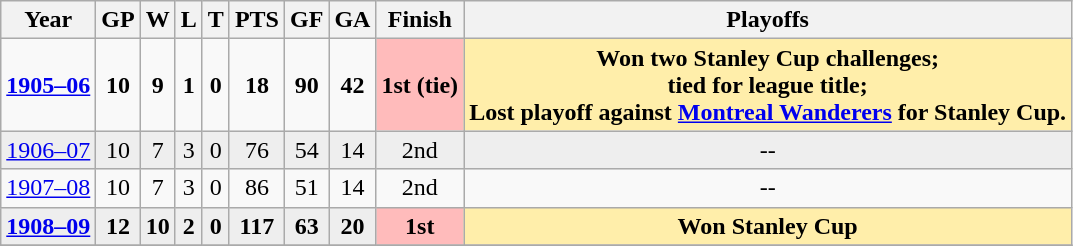<table class="wikitable">
<tr>
<th>Year</th>
<th>GP</th>
<th>W</th>
<th>L</th>
<th>T</th>
<th>PTS</th>
<th>GF</th>
<th>GA</th>
<th>Finish</th>
<th>Playoffs</th>
</tr>
<tr style="font-weight:bold;" align="center">
<td><a href='#'>1905–06</a></td>
<td>10</td>
<td>9</td>
<td>1</td>
<td>0</td>
<td>18</td>
<td>90</td>
<td>42</td>
<td bgcolor="#ffbbbb">1st (tie)</td>
<td bgcolor="#ffeeaa"><strong>Won two Stanley Cup challenges</strong>;<br>tied for league title;<br>Lost playoff against <a href='#'>Montreal Wanderers</a> for Stanley Cup.</td>
</tr>
<tr bgcolor="#eeeeee" align="center">
<td><a href='#'>1906–07</a></td>
<td>10</td>
<td>7</td>
<td>3</td>
<td>0</td>
<td>76</td>
<td>54</td>
<td>14</td>
<td>2nd</td>
<td>--</td>
</tr>
<tr align="center">
<td><a href='#'>1907–08</a></td>
<td>10</td>
<td>7</td>
<td>3</td>
<td>0</td>
<td>86</td>
<td>51</td>
<td>14</td>
<td>2nd</td>
<td>--</td>
</tr>
<tr bgcolor="#eeeeee" style="font-weight:bold;" align="center">
<td><strong><a href='#'>1908–09</a></strong></td>
<td><strong>12</strong></td>
<td><strong>10</strong></td>
<td><strong>2</strong></td>
<td><strong>0</strong></td>
<td><strong>117</strong></td>
<td><strong>63</strong></td>
<td><strong>20</strong></td>
<td bgcolor="#ffbbbb"><strong>1st</strong></td>
<td bgcolor="#ffeeaa"><strong>Won Stanley Cup</strong></td>
</tr>
<tr>
</tr>
</table>
